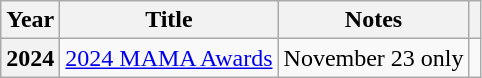<table class="wikitable plainrowheaders">
<tr>
<th scope="col">Year</th>
<th scope="col">Title</th>
<th scope="col" class="unsortable">Notes</th>
<th scope="col" class="unsortable"></th>
</tr>
<tr>
<th scope="row">2024</th>
<td><a href='#'>2024 MAMA Awards</a></td>
<td>November 23 only</td>
<td style="text-align:center"></td>
</tr>
</table>
